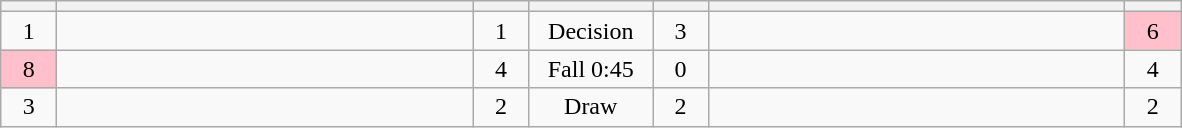<table class="wikitable" style="text-align: center;">
<tr>
<th width=30></th>
<th width=270></th>
<th width=30></th>
<th width=75></th>
<th width=30></th>
<th width=270></th>
<th width=30></th>
</tr>
<tr>
<td>1</td>
<td align=left><strong></strong></td>
<td>1</td>
<td>Decision</td>
<td>3</td>
<td align=left></td>
<td bgcolor=pink>6</td>
</tr>
<tr>
<td bgcolor=pink>8</td>
<td align=left></td>
<td>4</td>
<td>Fall 0:45</td>
<td>0</td>
<td align=left><strong></strong></td>
<td>4</td>
</tr>
<tr>
<td>3</td>
<td align=left></td>
<td>2</td>
<td>Draw</td>
<td>2</td>
<td align=left></td>
<td>2</td>
</tr>
</table>
